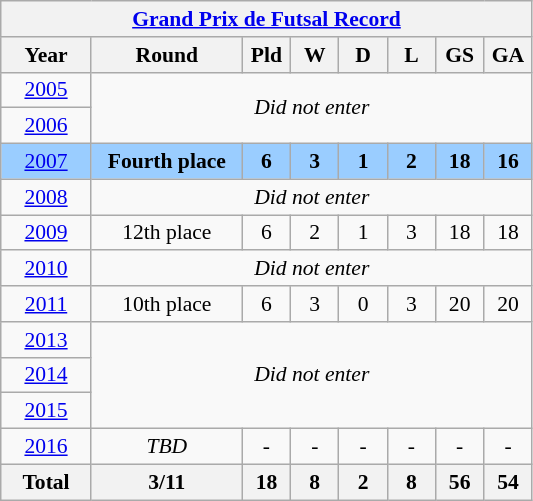<table class="wikitable" style="text-align: center;font-size:90%;">
<tr>
<th colspan=8><a href='#'>Grand Prix de Futsal Record</a></th>
</tr>
<tr>
<th width=15%>Year</th>
<th width=25%>Round</th>
<th width=8%>Pld</th>
<th width=8%>W</th>
<th width=8%>D</th>
<th width=8%>L</th>
<th width=8%>GS</th>
<th width=8%>GA</th>
</tr>
<tr>
<td> <a href='#'>2005</a></td>
<td rowspan=2 colspan=7><em>Did not enter</em></td>
</tr>
<tr>
<td> <a href='#'>2006</a></td>
</tr>
<tr style="background:#9acdff;">
<td> <a href='#'>2007</a></td>
<td><strong>Fourth place</strong></td>
<td><strong>6</strong></td>
<td><strong>3</strong></td>
<td><strong>1</strong></td>
<td><strong>2</strong></td>
<td><strong>18</strong></td>
<td><strong>16</strong></td>
</tr>
<tr>
<td> <a href='#'>2008</a></td>
<td colspan=7><em>Did not enter</em></td>
</tr>
<tr>
<td> <a href='#'>2009</a></td>
<td>12th place</td>
<td>6</td>
<td>2</td>
<td>1</td>
<td>3</td>
<td>18</td>
<td>18</td>
</tr>
<tr>
<td> <a href='#'>2010</a></td>
<td colspan=7><em>Did not enter</em></td>
</tr>
<tr>
<td> <a href='#'>2011</a></td>
<td>10th place</td>
<td>6</td>
<td>3</td>
<td>0</td>
<td>3</td>
<td>20</td>
<td>20</td>
</tr>
<tr>
<td> <a href='#'>2013</a></td>
<td rowspan=3 colspan=7><em>Did not enter</em></td>
</tr>
<tr>
<td> <a href='#'>2014</a></td>
</tr>
<tr>
<td> <a href='#'>2015</a></td>
</tr>
<tr>
<td> <a href='#'>2016</a></td>
<td><em>TBD</em></td>
<td>-</td>
<td>-</td>
<td>-</td>
<td>-</td>
<td>-</td>
<td>-</td>
</tr>
<tr>
<th><strong>Total</strong></th>
<th>3/11</th>
<th>18</th>
<th>8</th>
<th>2</th>
<th>8</th>
<th>56</th>
<th>54</th>
</tr>
</table>
